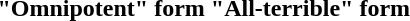<table>
<tr>
<th>"Omnipotent" form</th>
<th>"All-terrible" form</th>
</tr>
<tr valign="top">
<td></td>
<td></td>
</tr>
</table>
